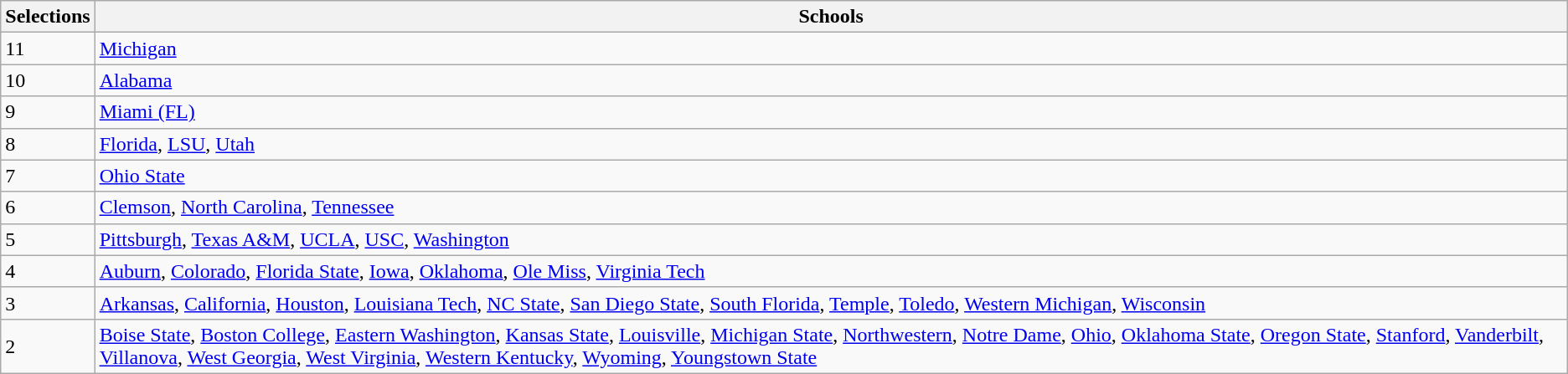<table class="wikitable sortable" style="text-align:left">
<tr>
<th>Selections</th>
<th class="unsortable">Schools</th>
</tr>
<tr>
<td>11</td>
<td><a href='#'>Michigan</a></td>
</tr>
<tr>
<td>10</td>
<td><a href='#'>Alabama</a></td>
</tr>
<tr>
<td>9</td>
<td><a href='#'>Miami (FL)</a></td>
</tr>
<tr>
<td>8</td>
<td><a href='#'>Florida</a>, <a href='#'>LSU</a>, <a href='#'>Utah</a></td>
</tr>
<tr>
<td>7</td>
<td><a href='#'>Ohio State</a></td>
</tr>
<tr>
<td>6</td>
<td><a href='#'>Clemson</a>, <a href='#'>North Carolina</a>, <a href='#'>Tennessee</a></td>
</tr>
<tr>
<td>5</td>
<td><a href='#'>Pittsburgh</a>, <a href='#'>Texas A&M</a>, <a href='#'>UCLA</a>, <a href='#'>USC</a>, <a href='#'>Washington</a></td>
</tr>
<tr>
<td>4</td>
<td><a href='#'>Auburn</a>, <a href='#'>Colorado</a>, <a href='#'>Florida State</a>, <a href='#'>Iowa</a>, <a href='#'>Oklahoma</a>, <a href='#'>Ole Miss</a>, <a href='#'>Virginia Tech</a></td>
</tr>
<tr>
<td>3</td>
<td><a href='#'>Arkansas</a>, <a href='#'>California</a>, <a href='#'>Houston</a>, <a href='#'>Louisiana Tech</a>, <a href='#'>NC State</a>, <a href='#'>San Diego State</a>, <a href='#'>South Florida</a>, <a href='#'>Temple</a>, <a href='#'>Toledo</a>, <a href='#'>Western Michigan</a>, <a href='#'>Wisconsin</a></td>
</tr>
<tr>
<td>2</td>
<td><a href='#'>Boise State</a>, <a href='#'>Boston College</a>, <a href='#'>Eastern Washington</a>, <a href='#'>Kansas State</a>, <a href='#'>Louisville</a>, <a href='#'>Michigan State</a>, <a href='#'>Northwestern</a>, <a href='#'>Notre Dame</a>, <a href='#'>Ohio</a>, <a href='#'>Oklahoma State</a>, <a href='#'>Oregon State</a>, <a href='#'>Stanford</a>, <a href='#'>Vanderbilt</a>, <a href='#'>Villanova</a>, <a href='#'>West Georgia</a>, <a href='#'>West Virginia</a>, <a href='#'>Western Kentucky</a>, <a href='#'>Wyoming</a>, <a href='#'>Youngstown State</a></td>
</tr>
</table>
